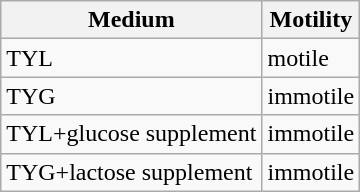<table class="wikitable sortable">
<tr>
<th>Medium</th>
<th>Motility</th>
</tr>
<tr>
<td>TYL</td>
<td>motile</td>
</tr>
<tr>
<td>TYG</td>
<td>immotile</td>
</tr>
<tr>
<td>TYL+glucose supplement</td>
<td>immotile</td>
</tr>
<tr>
<td>TYG+lactose supplement</td>
<td>immotile</td>
</tr>
</table>
